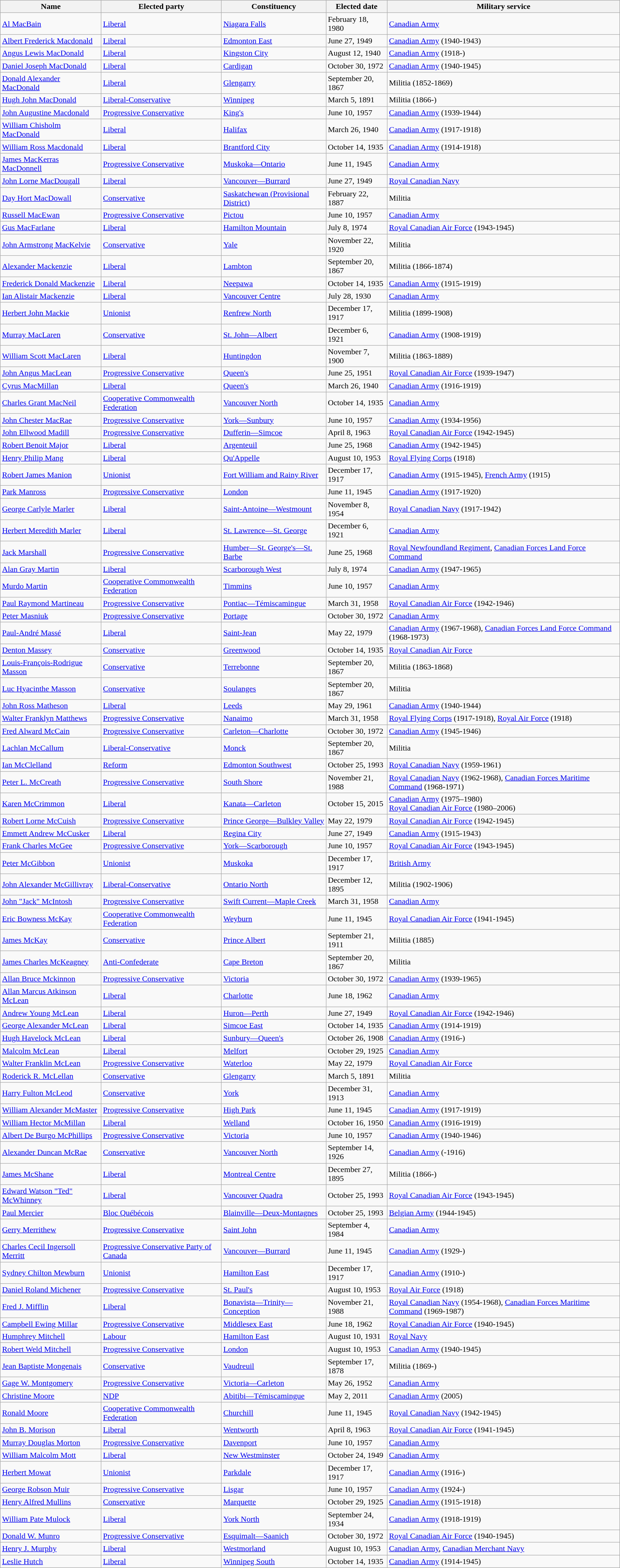<table class="wikitable sortable">
<tr>
<th>Name</th>
<th>Elected party</th>
<th>Constituency</th>
<th>Elected date</th>
<th>Military service</th>
</tr>
<tr>
<td><a href='#'>Al MacBain</a></td>
<td><a href='#'>Liberal</a></td>
<td><a href='#'>Niagara Falls</a></td>
<td>February 18, 1980</td>
<td><a href='#'>Canadian Army</a></td>
</tr>
<tr>
<td><a href='#'>Albert Frederick Macdonald</a></td>
<td><a href='#'>Liberal</a></td>
<td><a href='#'>Edmonton East</a></td>
<td>June 27, 1949</td>
<td><a href='#'>Canadian Army</a> (1940-1943)</td>
</tr>
<tr>
<td><a href='#'>Angus Lewis MacDonald</a></td>
<td><a href='#'>Liberal</a></td>
<td><a href='#'>Kingston City</a></td>
<td>August 12, 1940</td>
<td><a href='#'>Canadian Army</a> (1918-)</td>
</tr>
<tr>
<td><a href='#'>Daniel Joseph MacDonald</a></td>
<td><a href='#'>Liberal</a></td>
<td><a href='#'>Cardigan</a></td>
<td>October 30, 1972</td>
<td><a href='#'>Canadian Army</a> (1940-1945)</td>
</tr>
<tr>
<td><a href='#'>Donald Alexander MacDonald</a></td>
<td><a href='#'>Liberal</a></td>
<td><a href='#'>Glengarry</a></td>
<td>September 20, 1867</td>
<td>Militia (1852-1869)</td>
</tr>
<tr>
<td><a href='#'>Hugh John MacDonald</a></td>
<td><a href='#'>Liberal-Conservative</a></td>
<td><a href='#'>Winnipeg</a></td>
<td>March 5, 1891</td>
<td>Militia (1866-)</td>
</tr>
<tr>
<td><a href='#'>John Augustine Macdonald</a></td>
<td><a href='#'>Progressive Conservative</a></td>
<td><a href='#'>King's</a></td>
<td>June 10, 1957</td>
<td><a href='#'>Canadian Army</a> (1939-1944)</td>
</tr>
<tr>
<td><a href='#'>William Chisholm MacDonald</a></td>
<td><a href='#'>Liberal</a></td>
<td><a href='#'>Halifax</a></td>
<td>March 26, 1940</td>
<td><a href='#'>Canadian Army</a> (1917-1918)</td>
</tr>
<tr>
<td><a href='#'>William Ross Macdonald</a></td>
<td><a href='#'>Liberal</a></td>
<td><a href='#'>Brantford City</a></td>
<td>October 14, 1935</td>
<td><a href='#'>Canadian Army</a> (1914-1918)</td>
</tr>
<tr>
<td><a href='#'>James MacKerras MacDonnell</a></td>
<td><a href='#'>Progressive Conservative</a></td>
<td><a href='#'>Muskoka—Ontario</a></td>
<td>June 11, 1945</td>
<td><a href='#'>Canadian Army</a></td>
</tr>
<tr>
<td><a href='#'>John Lorne MacDougall</a></td>
<td><a href='#'>Liberal</a></td>
<td><a href='#'>Vancouver—Burrard</a></td>
<td>June 27, 1949</td>
<td><a href='#'>Royal Canadian Navy</a></td>
</tr>
<tr>
<td><a href='#'>Day Hort MacDowall</a></td>
<td><a href='#'>Conservative</a></td>
<td><a href='#'>Saskatchewan (Provisional District)</a></td>
<td>February 22, 1887</td>
<td>Militia</td>
</tr>
<tr>
<td><a href='#'>Russell MacEwan</a></td>
<td><a href='#'>Progressive Conservative</a></td>
<td><a href='#'>Pictou</a></td>
<td>June 10, 1957</td>
<td><a href='#'>Canadian Army</a></td>
</tr>
<tr>
<td><a href='#'>Gus MacFarlane</a></td>
<td><a href='#'>Liberal</a></td>
<td><a href='#'>Hamilton Mountain</a></td>
<td>July 8, 1974</td>
<td><a href='#'>Royal Canadian Air Force</a> (1943-1945)</td>
</tr>
<tr>
<td><a href='#'>John Armstrong MacKelvie</a></td>
<td><a href='#'>Conservative</a></td>
<td><a href='#'>Yale</a></td>
<td>November 22, 1920</td>
<td>Militia</td>
</tr>
<tr>
<td><a href='#'>Alexander Mackenzie</a></td>
<td><a href='#'>Liberal</a></td>
<td><a href='#'>Lambton</a></td>
<td>September 20, 1867</td>
<td>Militia (1866-1874)</td>
</tr>
<tr>
<td><a href='#'>Frederick Donald Mackenzie</a></td>
<td><a href='#'>Liberal</a></td>
<td><a href='#'>Neepawa</a></td>
<td>October 14, 1935</td>
<td><a href='#'>Canadian Army</a> (1915-1919)</td>
</tr>
<tr>
<td><a href='#'>Ian Alistair Mackenzie</a></td>
<td><a href='#'>Liberal</a></td>
<td><a href='#'>Vancouver Centre</a></td>
<td>July 28, 1930</td>
<td><a href='#'>Canadian Army</a></td>
</tr>
<tr>
<td><a href='#'>Herbert John Mackie</a></td>
<td><a href='#'>Unionist</a></td>
<td><a href='#'>Renfrew North</a></td>
<td>December 17, 1917</td>
<td>Militia (1899-1908)</td>
</tr>
<tr>
<td><a href='#'>Murray MacLaren</a></td>
<td><a href='#'>Conservative</a></td>
<td><a href='#'>St. John—Albert</a></td>
<td>December 6, 1921</td>
<td><a href='#'>Canadian Army</a> (1908-1919)</td>
</tr>
<tr>
<td><a href='#'>William Scott MacLaren</a></td>
<td><a href='#'>Liberal</a></td>
<td><a href='#'>Huntingdon</a></td>
<td>November 7, 1900</td>
<td>Militia (1863-1889)</td>
</tr>
<tr>
<td><a href='#'>John Angus MacLean</a></td>
<td><a href='#'>Progressive Conservative</a></td>
<td><a href='#'>Queen's</a></td>
<td>June 25, 1951</td>
<td><a href='#'>Royal Canadian Air Force</a> (1939-1947)</td>
</tr>
<tr>
<td><a href='#'>Cyrus MacMillan</a></td>
<td><a href='#'>Liberal</a></td>
<td><a href='#'>Queen's</a></td>
<td>March 26, 1940</td>
<td><a href='#'>Canadian Army</a> (1916-1919)</td>
</tr>
<tr>
<td><a href='#'>Charles Grant MacNeil</a></td>
<td><a href='#'>Cooperative Commonwealth Federation</a></td>
<td><a href='#'>Vancouver North</a></td>
<td>October 14, 1935</td>
<td><a href='#'>Canadian Army</a></td>
</tr>
<tr>
<td><a href='#'>John Chester MacRae</a></td>
<td><a href='#'>Progressive Conservative</a></td>
<td><a href='#'>York—Sunbury</a></td>
<td>June 10, 1957</td>
<td><a href='#'>Canadian Army</a> (1934-1956)</td>
</tr>
<tr>
<td><a href='#'>John Ellwood Madill</a></td>
<td><a href='#'>Progressive Conservative</a></td>
<td><a href='#'>Dufferin—Simcoe</a></td>
<td>April 8, 1963</td>
<td><a href='#'>Royal Canadian Air Force</a> (1942-1945)</td>
</tr>
<tr>
<td><a href='#'>Robert Benoit Major</a></td>
<td><a href='#'>Liberal</a></td>
<td><a href='#'>Argenteuil</a></td>
<td>June 25, 1968</td>
<td><a href='#'>Canadian Army</a> (1942-1945)</td>
</tr>
<tr>
<td><a href='#'>Henry Philip Mang</a></td>
<td><a href='#'>Liberal</a></td>
<td><a href='#'>Qu'Appelle</a></td>
<td>August 10, 1953</td>
<td><a href='#'>Royal Flying Corps</a> (1918)</td>
</tr>
<tr>
<td><a href='#'>Robert James Manion</a></td>
<td><a href='#'>Unionist</a></td>
<td><a href='#'>Fort William and Rainy River</a></td>
<td>December 17, 1917</td>
<td><a href='#'>Canadian Army</a> (1915-1945), <a href='#'>French Army</a> (1915)</td>
</tr>
<tr>
<td><a href='#'>Park Manross</a></td>
<td><a href='#'>Progressive Conservative</a></td>
<td><a href='#'>London</a></td>
<td>June 11, 1945</td>
<td><a href='#'>Canadian Army</a> (1917-1920)</td>
</tr>
<tr>
<td><a href='#'>George Carlyle Marler</a></td>
<td><a href='#'>Liberal</a></td>
<td><a href='#'>Saint-Antoine—Westmount</a></td>
<td>November 8, 1954</td>
<td><a href='#'>Royal Canadian Navy</a> (1917-1942)</td>
</tr>
<tr>
<td><a href='#'>Herbert Meredith Marler</a></td>
<td><a href='#'>Liberal</a></td>
<td><a href='#'>St. Lawrence—St. George</a></td>
<td>December 6, 1921</td>
<td><a href='#'>Canadian Army</a></td>
</tr>
<tr>
<td><a href='#'>Jack Marshall</a></td>
<td><a href='#'>Progressive Conservative</a></td>
<td><a href='#'>Humber—St. George's—St. Barbe</a></td>
<td>June 25, 1968</td>
<td><a href='#'>Royal Newfoundland Regiment</a>, <a href='#'>Canadian Forces Land Force Command</a></td>
</tr>
<tr>
<td><a href='#'>Alan Gray Martin</a></td>
<td><a href='#'>Liberal</a></td>
<td><a href='#'>Scarborough West</a></td>
<td>July 8, 1974</td>
<td><a href='#'>Canadian Army</a> (1947-1965)</td>
</tr>
<tr>
<td><a href='#'>Murdo Martin</a></td>
<td><a href='#'>Cooperative Commonwealth Federation</a></td>
<td><a href='#'>Timmins</a></td>
<td>June 10, 1957</td>
<td><a href='#'>Canadian Army</a></td>
</tr>
<tr>
<td><a href='#'>Paul Raymond Martineau</a></td>
<td><a href='#'>Progressive Conservative</a></td>
<td><a href='#'>Pontiac—Témiscamingue</a></td>
<td>March 31, 1958</td>
<td><a href='#'>Royal Canadian Air Force</a> (1942-1946)</td>
</tr>
<tr>
<td><a href='#'>Peter Masniuk</a></td>
<td><a href='#'>Progressive Conservative</a></td>
<td><a href='#'>Portage</a></td>
<td>October 30, 1972</td>
<td><a href='#'>Canadian Army</a></td>
</tr>
<tr>
<td><a href='#'>Paul-André Massé</a></td>
<td><a href='#'>Liberal</a></td>
<td><a href='#'>Saint-Jean</a></td>
<td>May 22, 1979</td>
<td><a href='#'>Canadian Army</a> (1967-1968), <a href='#'>Canadian Forces Land Force Command</a> (1968-1973)</td>
</tr>
<tr>
<td><a href='#'>Denton Massey</a></td>
<td><a href='#'>Conservative</a></td>
<td><a href='#'>Greenwood</a></td>
<td>October 14, 1935</td>
<td><a href='#'>Royal Canadian Air Force</a></td>
</tr>
<tr>
<td><a href='#'>Louis-François-Rodrigue Masson</a></td>
<td><a href='#'>Conservative</a></td>
<td><a href='#'>Terrebonne</a></td>
<td>September 20, 1867</td>
<td>Militia (1863-1868)</td>
</tr>
<tr>
<td><a href='#'>Luc Hyacinthe Masson</a></td>
<td><a href='#'>Conservative</a></td>
<td><a href='#'>Soulanges</a></td>
<td>September 20, 1867</td>
<td>Militia</td>
</tr>
<tr>
<td><a href='#'>John Ross Matheson</a></td>
<td><a href='#'>Liberal</a></td>
<td><a href='#'>Leeds</a></td>
<td>May 29, 1961</td>
<td><a href='#'>Canadian Army</a> (1940-1944)</td>
</tr>
<tr>
<td><a href='#'>Walter Franklyn Matthews</a></td>
<td><a href='#'>Progressive Conservative</a></td>
<td><a href='#'>Nanaimo</a></td>
<td>March 31, 1958</td>
<td><a href='#'>Royal Flying Corps</a> (1917-1918), <a href='#'>Royal Air Force</a> (1918)</td>
</tr>
<tr>
<td><a href='#'>Fred Alward McCain</a></td>
<td><a href='#'>Progressive Conservative</a></td>
<td><a href='#'>Carleton—Charlotte</a></td>
<td>October 30, 1972</td>
<td><a href='#'>Canadian Army</a> (1945-1946)</td>
</tr>
<tr>
<td><a href='#'>Lachlan McCallum</a></td>
<td><a href='#'>Liberal-Conservative</a></td>
<td><a href='#'>Monck</a></td>
<td>September 20, 1867</td>
<td>Militia</td>
</tr>
<tr>
<td><a href='#'>Ian McClelland</a></td>
<td><a href='#'>Reform</a></td>
<td><a href='#'>Edmonton Southwest</a></td>
<td>October 25, 1993</td>
<td><a href='#'>Royal Canadian Navy</a> (1959-1961)</td>
</tr>
<tr>
<td><a href='#'>Peter L. McCreath</a></td>
<td><a href='#'>Progressive Conservative</a></td>
<td><a href='#'>South Shore</a></td>
<td>November 21, 1988</td>
<td><a href='#'>Royal Canadian Navy</a> (1962-1968), <a href='#'>Canadian Forces Maritime Command</a> (1968-1971)</td>
</tr>
<tr>
<td><a href='#'>Karen McCrimmon</a></td>
<td><a href='#'>Liberal</a></td>
<td><a href='#'>Kanata—Carleton</a></td>
<td>October 15, 2015</td>
<td><a href='#'>Canadian Army</a> (1975–1980)<br><a href='#'>Royal Canadian Air Force</a> (1980–2006)</td>
</tr>
<tr>
<td><a href='#'>Robert Lorne McCuish</a></td>
<td><a href='#'>Progressive Conservative</a></td>
<td><a href='#'>Prince George—Bulkley Valley</a></td>
<td>May 22, 1979</td>
<td><a href='#'>Royal Canadian Air Force</a> (1942-1945)</td>
</tr>
<tr>
<td><a href='#'>Emmett Andrew McCusker</a></td>
<td><a href='#'>Liberal</a></td>
<td><a href='#'>Regina City</a></td>
<td>June 27, 1949</td>
<td><a href='#'>Canadian Army</a> (1915-1943)</td>
</tr>
<tr>
<td><a href='#'>Frank Charles McGee</a></td>
<td><a href='#'>Progressive Conservative</a></td>
<td><a href='#'>York—Scarborough</a></td>
<td>June 10, 1957</td>
<td><a href='#'>Royal Canadian Air Force</a> (1943-1945)</td>
</tr>
<tr>
<td><a href='#'>Peter McGibbon</a></td>
<td><a href='#'>Unionist</a></td>
<td><a href='#'>Muskoka</a></td>
<td>December 17, 1917</td>
<td><a href='#'>British Army</a></td>
</tr>
<tr>
<td><a href='#'>John Alexander McGillivray</a></td>
<td><a href='#'>Liberal-Conservative</a></td>
<td><a href='#'>Ontario North</a></td>
<td>December 12, 1895</td>
<td>Militia (1902-1906)</td>
</tr>
<tr>
<td><a href='#'>John "Jack" McIntosh</a></td>
<td><a href='#'>Progressive Conservative</a></td>
<td><a href='#'>Swift Current—Maple Creek</a></td>
<td>March 31, 1958</td>
<td><a href='#'>Canadian Army</a></td>
</tr>
<tr>
<td><a href='#'>Eric Bowness McKay</a></td>
<td><a href='#'>Cooperative Commonwealth Federation</a></td>
<td><a href='#'>Weyburn</a></td>
<td>June 11, 1945</td>
<td><a href='#'>Royal Canadian Air Force</a> (1941-1945)</td>
</tr>
<tr>
<td><a href='#'>James McKay</a></td>
<td><a href='#'>Conservative</a></td>
<td><a href='#'>Prince Albert</a></td>
<td>September 21, 1911</td>
<td>Militia (1885)</td>
</tr>
<tr>
<td><a href='#'>James Charles McKeagney</a></td>
<td><a href='#'>Anti-Confederate</a></td>
<td><a href='#'>Cape Breton</a></td>
<td>September 20, 1867</td>
<td>Militia</td>
</tr>
<tr>
<td><a href='#'>Allan Bruce Mckinnon</a></td>
<td><a href='#'>Progressive Conservative</a></td>
<td><a href='#'>Victoria</a></td>
<td>October 30, 1972</td>
<td><a href='#'>Canadian Army</a> (1939-1965)</td>
</tr>
<tr>
<td><a href='#'>Allan Marcus Atkinson McLean</a></td>
<td><a href='#'>Liberal</a></td>
<td><a href='#'>Charlotte</a></td>
<td>June 18, 1962</td>
<td><a href='#'>Canadian Army</a></td>
</tr>
<tr>
<td><a href='#'>Andrew Young McLean</a></td>
<td><a href='#'>Liberal</a></td>
<td><a href='#'>Huron—Perth</a></td>
<td>June 27, 1949</td>
<td><a href='#'>Royal Canadian Air Force</a> (1942-1946)</td>
</tr>
<tr>
<td><a href='#'>George Alexander McLean</a></td>
<td><a href='#'>Liberal</a></td>
<td><a href='#'>Simcoe East</a></td>
<td>October 14, 1935</td>
<td><a href='#'>Canadian Army</a> (1914-1919)</td>
</tr>
<tr>
<td><a href='#'>Hugh Havelock McLean</a></td>
<td><a href='#'>Liberal</a></td>
<td><a href='#'>Sunbury—Queen's</a></td>
<td>October 26, 1908</td>
<td><a href='#'>Canadian Army</a> (1916-)</td>
</tr>
<tr>
<td><a href='#'>Malcolm McLean</a></td>
<td><a href='#'>Liberal</a></td>
<td><a href='#'>Melfort</a></td>
<td>October 29, 1925</td>
<td><a href='#'>Canadian Army</a></td>
</tr>
<tr>
<td><a href='#'>Walter Franklin McLean</a></td>
<td><a href='#'>Progressive Conservative</a></td>
<td><a href='#'>Waterloo</a></td>
<td>May 22, 1979</td>
<td><a href='#'>Royal Canadian Air Force</a></td>
</tr>
<tr>
<td><a href='#'>Roderick R. McLellan</a></td>
<td><a href='#'>Conservative</a></td>
<td><a href='#'>Glengarry</a></td>
<td>March 5, 1891</td>
<td>Militia</td>
</tr>
<tr>
<td><a href='#'>Harry Fulton McLeod</a></td>
<td><a href='#'>Conservative</a></td>
<td><a href='#'>York</a></td>
<td>December 31, 1913</td>
<td><a href='#'>Canadian Army</a></td>
</tr>
<tr>
<td><a href='#'>William Alexander McMaster</a></td>
<td><a href='#'>Progressive Conservative</a></td>
<td><a href='#'>High Park</a></td>
<td>June 11, 1945</td>
<td><a href='#'>Canadian Army</a> (1917-1919)</td>
</tr>
<tr>
<td><a href='#'>William Hector McMillan</a></td>
<td><a href='#'>Liberal</a></td>
<td><a href='#'>Welland</a></td>
<td>October 16, 1950</td>
<td><a href='#'>Canadian Army</a> (1916-1919)</td>
</tr>
<tr>
<td><a href='#'>Albert De Burgo McPhillips</a></td>
<td><a href='#'>Progressive Conservative</a></td>
<td><a href='#'>Victoria</a></td>
<td>June 10, 1957</td>
<td><a href='#'>Canadian Army</a> (1940-1946)</td>
</tr>
<tr>
<td><a href='#'>Alexander Duncan McRae</a></td>
<td><a href='#'>Conservative</a></td>
<td><a href='#'>Vancouver North</a></td>
<td>September 14, 1926</td>
<td><a href='#'>Canadian Army</a> (-1916)</td>
</tr>
<tr>
<td><a href='#'>James McShane</a></td>
<td><a href='#'>Liberal</a></td>
<td><a href='#'>Montreal Centre</a></td>
<td>December 27, 1895</td>
<td>Militia (1866-)</td>
</tr>
<tr>
<td><a href='#'>Edward Watson "Ted" McWhinney</a></td>
<td><a href='#'>Liberal</a></td>
<td><a href='#'>Vancouver Quadra</a></td>
<td>October 25, 1993</td>
<td><a href='#'>Royal Canadian Air Force</a> (1943-1945)</td>
</tr>
<tr>
<td><a href='#'>Paul Mercier</a></td>
<td><a href='#'>Bloc Québécois</a></td>
<td><a href='#'>Blainville—Deux-Montagnes</a></td>
<td>October 25, 1993</td>
<td><a href='#'>Belgian Army</a> (1944-1945)</td>
</tr>
<tr>
<td><a href='#'>Gerry Merrithew</a></td>
<td><a href='#'>Progressive Conservative</a></td>
<td><a href='#'>Saint John</a></td>
<td>September 4, 1984</td>
<td><a href='#'>Canadian Army</a></td>
</tr>
<tr>
<td><a href='#'>Charles Cecil Ingersoll Merritt</a></td>
<td><a href='#'>Progressive Conservative Party of Canada</a></td>
<td><a href='#'>Vancouver—Burrard</a></td>
<td>June 11, 1945</td>
<td><a href='#'>Canadian Army</a> (1929-)</td>
</tr>
<tr>
<td><a href='#'>Sydney Chilton Mewburn</a></td>
<td><a href='#'>Unionist</a></td>
<td><a href='#'>Hamilton East</a></td>
<td>December 17, 1917</td>
<td><a href='#'>Canadian Army</a> (1910-)</td>
</tr>
<tr>
<td><a href='#'>Daniel Roland Michener</a></td>
<td><a href='#'>Progressive Conservative</a></td>
<td><a href='#'>St. Paul's</a></td>
<td>August 10, 1953</td>
<td><a href='#'>Royal Air Force</a> (1918)</td>
</tr>
<tr>
<td><a href='#'>Fred J. Mifflin</a></td>
<td><a href='#'>Liberal</a></td>
<td><a href='#'>Bonavista—Trinity—Conception</a></td>
<td>November 21, 1988</td>
<td><a href='#'>Royal Canadian Navy</a> (1954-1968), <a href='#'>Canadian Forces Maritime Command</a> (1969-1987)</td>
</tr>
<tr>
<td><a href='#'>Campbell Ewing Millar</a></td>
<td><a href='#'>Progressive Conservative</a></td>
<td><a href='#'>Middlesex East</a></td>
<td>June 18, 1962</td>
<td><a href='#'>Royal Canadian Air Force</a> (1940-1945)</td>
</tr>
<tr>
<td><a href='#'>Humphrey Mitchell</a></td>
<td><a href='#'>Labour</a></td>
<td><a href='#'>Hamilton East</a></td>
<td>August 10, 1931</td>
<td><a href='#'>Royal Navy</a></td>
</tr>
<tr>
<td><a href='#'>Robert Weld Mitchell</a></td>
<td><a href='#'>Progressive Conservative</a></td>
<td><a href='#'>London</a></td>
<td>August 10, 1953</td>
<td><a href='#'>Canadian Army</a> (1940-1945)</td>
</tr>
<tr>
<td><a href='#'>Jean Baptiste Mongenais</a></td>
<td><a href='#'>Conservative</a></td>
<td><a href='#'>Vaudreuil</a></td>
<td>September 17, 1878</td>
<td>Militia (1869-)</td>
</tr>
<tr>
<td><a href='#'>Gage W. Montgomery</a></td>
<td><a href='#'>Progressive Conservative</a></td>
<td><a href='#'>Victoria—Carleton</a></td>
<td>May 26, 1952</td>
<td><a href='#'>Canadian Army</a></td>
</tr>
<tr>
<td><a href='#'>Christine Moore</a></td>
<td><a href='#'>NDP</a></td>
<td><a href='#'>Abitibi—Témiscamingue</a></td>
<td>May 2, 2011</td>
<td><a href='#'>Canadian Army</a> (2005)</td>
</tr>
<tr>
<td><a href='#'>Ronald Moore</a></td>
<td><a href='#'>Cooperative Commonwealth Federation</a></td>
<td><a href='#'>Churchill</a></td>
<td>June 11, 1945</td>
<td><a href='#'>Royal Canadian Navy</a> (1942-1945)</td>
</tr>
<tr>
<td><a href='#'>John B. Morison</a></td>
<td><a href='#'>Liberal</a></td>
<td><a href='#'>Wentworth</a></td>
<td>April 8, 1963</td>
<td><a href='#'>Royal Canadian Air Force</a> (1941-1945)</td>
</tr>
<tr>
<td><a href='#'>Murray Douglas Morton</a></td>
<td><a href='#'>Progressive Conservative</a></td>
<td><a href='#'>Davenport</a></td>
<td>June 10, 1957</td>
<td><a href='#'>Canadian Army</a></td>
</tr>
<tr>
<td><a href='#'>William Malcolm Mott</a></td>
<td><a href='#'>Liberal</a></td>
<td><a href='#'>New Westminster</a></td>
<td>October 24, 1949</td>
<td><a href='#'>Canadian Army</a></td>
</tr>
<tr>
<td><a href='#'>Herbert Mowat</a></td>
<td><a href='#'>Unionist</a></td>
<td><a href='#'>Parkdale</a></td>
<td>December 17, 1917</td>
<td><a href='#'>Canadian Army</a> (1916-)</td>
</tr>
<tr>
<td><a href='#'>George Robson Muir</a></td>
<td><a href='#'>Progressive Conservative</a></td>
<td><a href='#'>Lisgar</a></td>
<td>June 10, 1957</td>
<td><a href='#'>Canadian Army</a> (1924-)</td>
</tr>
<tr>
<td><a href='#'>Henry Alfred Mullins</a></td>
<td><a href='#'>Conservative</a></td>
<td><a href='#'>Marquette</a></td>
<td>October 29, 1925</td>
<td><a href='#'>Canadian Army</a> (1915-1918)</td>
</tr>
<tr>
<td><a href='#'>William Pate Mulock</a></td>
<td><a href='#'>Liberal</a></td>
<td><a href='#'>York North</a></td>
<td>September 24, 1934</td>
<td><a href='#'>Canadian Army</a> (1918-1919)</td>
</tr>
<tr>
<td><a href='#'>Donald W. Munro</a></td>
<td><a href='#'>Progressive Conservative</a></td>
<td><a href='#'>Esquimalt—Saanich</a></td>
<td>October 30, 1972</td>
<td><a href='#'>Royal Canadian Air Force</a> (1940-1945)</td>
</tr>
<tr>
<td><a href='#'>Henry J. Murphy</a></td>
<td><a href='#'>Liberal</a></td>
<td><a href='#'>Westmorland</a></td>
<td>August 10, 1953</td>
<td><a href='#'>Canadian Army</a>, <a href='#'>Canadian Merchant Navy</a></td>
</tr>
<tr>
<td><a href='#'>Leslie Hutch</a></td>
<td><a href='#'>Liberal</a></td>
<td><a href='#'>Winnipeg South</a></td>
<td>October 14, 1935</td>
<td><a href='#'>Canadian Army</a> (1914-1945)</td>
</tr>
</table>
